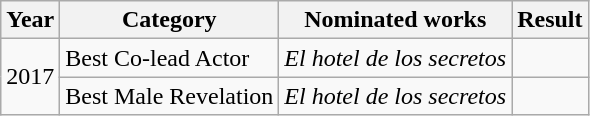<table class="wikitable">
<tr>
<th>Year</th>
<th>Category</th>
<th>Nominated works</th>
<th>Result</th>
</tr>
<tr>
<td rowspan=2>2017</td>
<td>Best Co-lead Actor</td>
<td><em>El hotel de los secretos</em></td>
<td></td>
</tr>
<tr>
<td>Best Male Revelation</td>
<td><em>El hotel de los secretos</em></td>
<td></td>
</tr>
</table>
